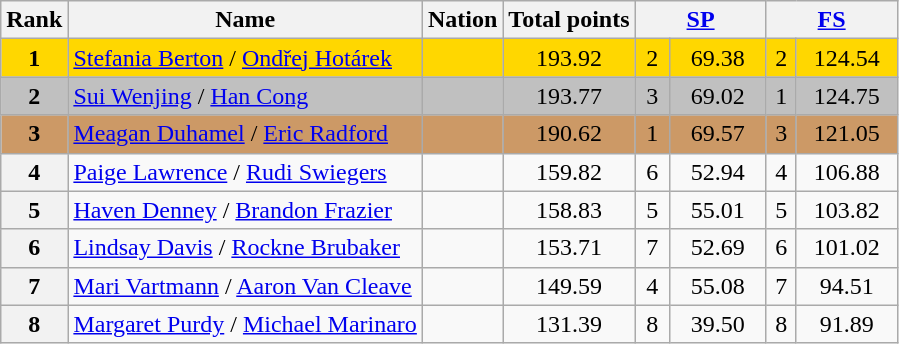<table class="wikitable sortable">
<tr>
<th>Rank</th>
<th>Name</th>
<th>Nation</th>
<th>Total points</th>
<th colspan="2" width="80px"><a href='#'>SP</a></th>
<th colspan="2" width="80px"><a href='#'>FS</a></th>
</tr>
<tr bgcolor="gold">
<td align="center"><strong>1</strong></td>
<td><a href='#'>Stefania Berton</a> / <a href='#'>Ondřej Hotárek</a></td>
<td></td>
<td align="center">193.92</td>
<td align="center">2</td>
<td align="center">69.38</td>
<td align="center">2</td>
<td align="center">124.54</td>
</tr>
<tr bgcolor="silver">
<td align="center"><strong>2</strong></td>
<td><a href='#'>Sui Wenjing</a> / <a href='#'>Han Cong</a></td>
<td></td>
<td align="center">193.77</td>
<td align="center">3</td>
<td align="center">69.02</td>
<td align="center">1</td>
<td align="center">124.75</td>
</tr>
<tr bgcolor="cc9966">
<td align="center"><strong>3</strong></td>
<td><a href='#'>Meagan Duhamel</a> / <a href='#'>Eric Radford</a></td>
<td></td>
<td align="center">190.62</td>
<td align="center">1</td>
<td align="center">69.57</td>
<td align="center">3</td>
<td align="center">121.05</td>
</tr>
<tr>
<th>4</th>
<td><a href='#'>Paige Lawrence</a> / <a href='#'>Rudi Swiegers</a></td>
<td></td>
<td align="center">159.82</td>
<td align="center">6</td>
<td align="center">52.94</td>
<td align="center">4</td>
<td align="center">106.88</td>
</tr>
<tr>
<th>5</th>
<td><a href='#'>Haven Denney</a> / <a href='#'>Brandon Frazier</a></td>
<td></td>
<td align="center">158.83</td>
<td align="center">5</td>
<td align="center">55.01</td>
<td align="center">5</td>
<td align="center">103.82</td>
</tr>
<tr>
<th>6</th>
<td><a href='#'>Lindsay Davis</a> / <a href='#'>Rockne Brubaker</a></td>
<td></td>
<td align="center">153.71</td>
<td align="center">7</td>
<td align="center">52.69</td>
<td align="center">6</td>
<td align="center">101.02</td>
</tr>
<tr>
<th>7</th>
<td><a href='#'>Mari Vartmann</a> / <a href='#'>Aaron Van Cleave</a></td>
<td></td>
<td align="center">149.59</td>
<td align="center">4</td>
<td align="center">55.08</td>
<td align="center">7</td>
<td align="center">94.51</td>
</tr>
<tr>
<th>8</th>
<td><a href='#'>Margaret Purdy</a> / <a href='#'>Michael Marinaro</a></td>
<td></td>
<td align="center">131.39</td>
<td align="center">8</td>
<td align="center">39.50</td>
<td align="center">8</td>
<td align="center">91.89</td>
</tr>
</table>
